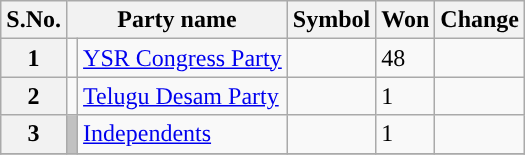<table CLASS="sortable wikitable">
<tr>
<th>S.No.</th>
<th colspan=2>Party name</th>
<th>Symbol</th>
<th>Won</th>
<th>Change</th>
</tr>
<tr>
<th>1</th>
<td></td>
<td><a href='#'>YSR Congress Party</a></td>
<td></td>
<td>48</td>
<td></td>
</tr>
<tr>
<th>2</th>
<td></td>
<td><a href='#'>Telugu Desam Party</a></td>
<td></td>
<td>1</td>
<td></td>
</tr>
<tr>
<th>3</th>
<td bgcolor=#C1C1C1></td>
<td><a href='#'>Independents</a></td>
<td></td>
<td>1</td>
<td></td>
</tr>
<tr>
</tr>
</table>
